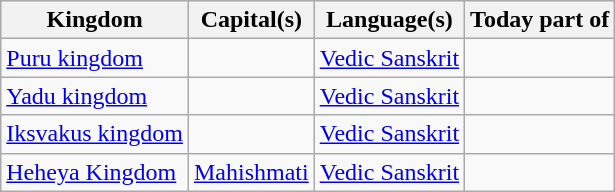<table class="wikitable sortable static-row-numbers static-row-header-text">
<tr>
<th>Kingdom</th>
<th>Capital(s)</th>
<th>Language(s)</th>
<th>Today part of</th>
</tr>
<tr>
<td><a href='#'>Puru kingdom</a></td>
<td></td>
<td><a href='#'>Vedic Sanskrit</a></td>
<td></td>
</tr>
<tr>
<td><a href='#'>Yadu kingdom</a></td>
<td></td>
<td><a href='#'>Vedic Sanskrit</a></td>
<td></td>
</tr>
<tr>
<td><a href='#'>Iksvakus kingdom</a></td>
<td></td>
<td><a href='#'>Vedic Sanskrit</a></td>
<td></td>
</tr>
<tr>
<td><a href='#'>Heheya Kingdom</a></td>
<td><a href='#'>Mahishmati</a></td>
<td><a href='#'>Vedic Sanskrit</a></td>
<td></td>
</tr>
</table>
